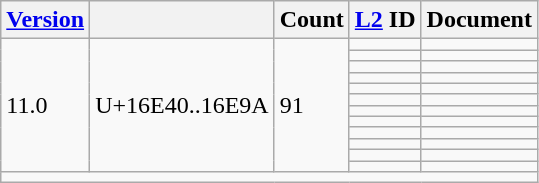<table class="wikitable sticky-header">
<tr>
<th><a href='#'>Version</a></th>
<th></th>
<th>Count</th>
<th><a href='#'>L2</a> ID</th>
<th>Document</th>
</tr>
<tr>
<td rowspan="12">11.0</td>
<td rowspan="12">U+16E40..16E9A</td>
<td rowspan="12">91</td>
<td></td>
<td></td>
</tr>
<tr>
<td></td>
<td></td>
</tr>
<tr>
<td></td>
<td></td>
</tr>
<tr>
<td></td>
<td></td>
</tr>
<tr>
<td></td>
<td></td>
</tr>
<tr>
<td></td>
<td></td>
</tr>
<tr>
<td></td>
<td></td>
</tr>
<tr>
<td></td>
<td></td>
</tr>
<tr>
<td></td>
<td></td>
</tr>
<tr>
<td></td>
<td></td>
</tr>
<tr>
<td></td>
<td></td>
</tr>
<tr>
<td></td>
<td></td>
</tr>
<tr class="sortbottom">
<td colspan="5"></td>
</tr>
</table>
